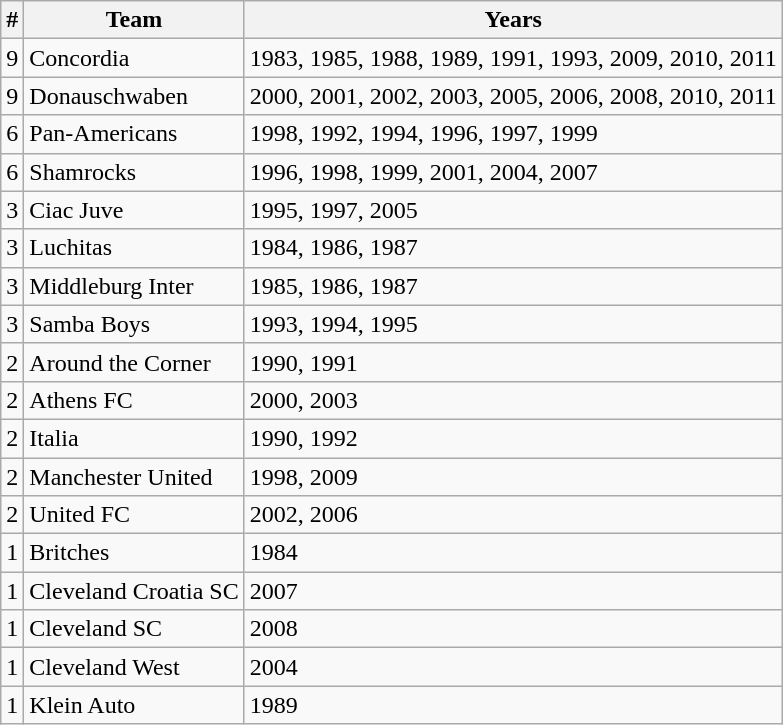<table class="wikitable">
<tr>
<th>#</th>
<th>Team</th>
<th>Years</th>
</tr>
<tr>
<td>9</td>
<td>Concordia</td>
<td>1983, 1985, 1988, 1989, 1991, 1993, 2009, 2010, 2011</td>
</tr>
<tr>
<td>9</td>
<td>Donauschwaben</td>
<td>2000, 2001, 2002, 2003, 2005, 2006, 2008, 2010, 2011</td>
</tr>
<tr>
<td>6</td>
<td>Pan-Americans</td>
<td>1998, 1992, 1994, 1996, 1997, 1999</td>
</tr>
<tr>
<td>6</td>
<td>Shamrocks</td>
<td>1996, 1998, 1999, 2001, 2004, 2007</td>
</tr>
<tr>
<td>3</td>
<td>Ciac Juve</td>
<td>1995, 1997, 2005</td>
</tr>
<tr>
<td>3</td>
<td>Luchitas</td>
<td>1984, 1986, 1987</td>
</tr>
<tr>
<td>3</td>
<td>Middleburg Inter</td>
<td>1985, 1986, 1987</td>
</tr>
<tr>
<td>3</td>
<td>Samba Boys</td>
<td>1993, 1994, 1995</td>
</tr>
<tr>
<td>2</td>
<td>Around the Corner</td>
<td>1990, 1991</td>
</tr>
<tr>
<td>2</td>
<td>Athens FC</td>
<td>2000, 2003</td>
</tr>
<tr>
<td>2</td>
<td>Italia</td>
<td>1990, 1992</td>
</tr>
<tr>
<td>2</td>
<td>Manchester United</td>
<td>1998, 2009</td>
</tr>
<tr>
<td>2</td>
<td>United FC</td>
<td>2002, 2006</td>
</tr>
<tr>
<td>1</td>
<td>Britches</td>
<td>1984</td>
</tr>
<tr>
<td>1</td>
<td>Cleveland Croatia SC</td>
<td>2007</td>
</tr>
<tr>
<td>1</td>
<td>Cleveland SC</td>
<td>2008</td>
</tr>
<tr>
<td>1</td>
<td>Cleveland West</td>
<td>2004</td>
</tr>
<tr>
<td>1</td>
<td>Klein Auto</td>
<td>1989</td>
</tr>
</table>
